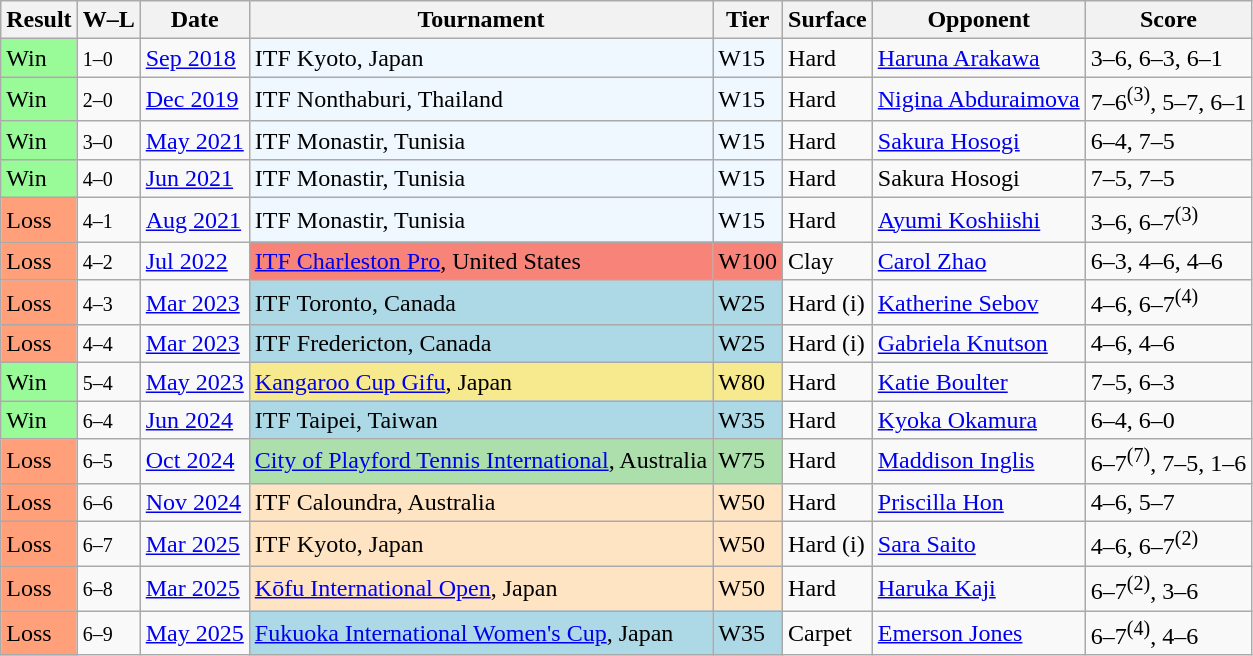<table class="wikitable sortable">
<tr>
<th>Result</th>
<th class="unsortable">W–L</th>
<th>Date</th>
<th>Tournament</th>
<th>Tier</th>
<th>Surface</th>
<th>Opponent</th>
<th class="unsortable">Score</th>
</tr>
<tr>
<td style="background:#98FB98;">Win</td>
<td><small>1–0</small></td>
<td><a href='#'>Sep 2018</a></td>
<td bgcolor="#f0f8ff">ITF Kyoto, Japan</td>
<td bgcolor="#f0f8ff">W15</td>
<td>Hard</td>
<td> <a href='#'>Haruna Arakawa</a></td>
<td>3–6, 6–3, 6–1</td>
</tr>
<tr>
<td style="background:#98FB98;">Win</td>
<td><small>2–0</small></td>
<td><a href='#'>Dec 2019</a></td>
<td bgcolor=#f0f8ff>ITF Nonthaburi, Thailand</td>
<td bgcolor=#f0f8ff>W15</td>
<td>Hard</td>
<td> <a href='#'>Nigina Abduraimova</a></td>
<td>7–6<sup>(3)</sup>, 5–7, 6–1</td>
</tr>
<tr>
<td style="background:#98FB98;">Win</td>
<td><small>3–0</small></td>
<td><a href='#'>May 2021</a></td>
<td bgcolor=#f0f8ff>ITF Monastir, Tunisia</td>
<td bgcolor=#f0f8ff>W15</td>
<td>Hard</td>
<td> <a href='#'>Sakura Hosogi</a></td>
<td>6–4, 7–5</td>
</tr>
<tr>
<td style="background:#98FB98;">Win</td>
<td><small>4–0</small></td>
<td><a href='#'>Jun 2021</a></td>
<td bgcolor=#f0f8ff>ITF Monastir, Tunisia</td>
<td bgcolor=#f0f8ff>W15</td>
<td>Hard</td>
<td> Sakura Hosogi</td>
<td>7–5, 7–5</td>
</tr>
<tr>
<td style="background:#ffa07a;">Loss</td>
<td><small>4–1</small></td>
<td><a href='#'>Aug 2021</a></td>
<td bgcolor=#f0f8ff>ITF Monastir, Tunisia</td>
<td bgcolor=#f0f8ff>W15</td>
<td>Hard</td>
<td> <a href='#'>Ayumi Koshiishi</a></td>
<td>3–6, 6–7<sup>(3)</sup></td>
</tr>
<tr>
<td style="background:#ffa07a;">Loss</td>
<td><small>4–2</small></td>
<td><a href='#'>Jul 2022</a></td>
<td bgcolor=f88379><a href='#'>ITF Charleston Pro</a>, United States</td>
<td bgcolor=f88379>W100</td>
<td>Clay</td>
<td> <a href='#'>Carol Zhao</a></td>
<td>6–3, 4–6, 4–6</td>
</tr>
<tr>
<td style="background:#ffa07a;">Loss</td>
<td><small>4–3</small></td>
<td><a href='#'>Mar 2023</a></td>
<td bgcolor=lightblue>ITF Toronto, Canada</td>
<td bgcolor=lightblue>W25</td>
<td>Hard (i)</td>
<td> <a href='#'>Katherine Sebov</a></td>
<td>4–6, 6–7<sup>(4)</sup></td>
</tr>
<tr>
<td style="background:#ffa07a;">Loss</td>
<td><small>4–4</small></td>
<td><a href='#'>Mar 2023</a></td>
<td bgcolor=lightblue>ITF Fredericton, Canada</td>
<td bgcolor=lightblue>W25</td>
<td>Hard (i)</td>
<td> <a href='#'>Gabriela Knutson</a></td>
<td>4–6, 4–6</td>
</tr>
<tr>
<td style="background:#98FB98;">Win</td>
<td><small>5–4</small></td>
<td><a href='#'>May 2023</a></td>
<td style="background:#f7e98e;"><a href='#'>Kangaroo Cup Gifu</a>, Japan</td>
<td style="background:#f7e98e;">W80</td>
<td>Hard</td>
<td> <a href='#'>Katie Boulter</a></td>
<td>7–5, 6–3</td>
</tr>
<tr>
<td style="background:#98FB98;">Win</td>
<td><small>6–4</small></td>
<td><a href='#'>Jun 2024</a></td>
<td bgcolor=lightblue>ITF Taipei, Taiwan</td>
<td bgcolor=lightblue>W35</td>
<td>Hard</td>
<td> <a href='#'>Kyoka Okamura</a></td>
<td>6–4, 6–0</td>
</tr>
<tr>
<td style="background:#ffa07a;">Loss</td>
<td><small>6–5</small></td>
<td><a href='#'>Oct 2024</a></td>
<td style="background:#addfad;"><a href='#'>City of Playford Tennis International</a>, Australia</td>
<td style="background:#addfad;">W75</td>
<td>Hard</td>
<td> <a href='#'>Maddison Inglis</a></td>
<td>6–7<sup>(7)</sup>, 7–5, 1–6</td>
</tr>
<tr>
<td style="background:#ffa07a;">Loss</td>
<td><small>6–6</small></td>
<td><a href='#'>Nov 2024</a></td>
<td style="background:#ffe4c4;">ITF Caloundra, Australia</td>
<td style="background:#ffe4c4;">W50</td>
<td>Hard</td>
<td> <a href='#'>Priscilla Hon</a></td>
<td>4–6, 5–7</td>
</tr>
<tr>
<td style="background:#ffa07a;">Loss</td>
<td><small>6–7</small></td>
<td><a href='#'>Mar 2025</a></td>
<td style="background:#ffe4c4;">ITF Kyoto, Japan</td>
<td style="background:#ffe4c4;">W50</td>
<td>Hard (i)</td>
<td> <a href='#'>Sara Saito</a></td>
<td>4–6, 6–7<sup>(2)</sup></td>
</tr>
<tr>
<td style="background:#ffa07a;">Loss</td>
<td><small>6–8</small></td>
<td><a href='#'>Mar 2025</a></td>
<td style="background:#ffe4c4;"><a href='#'>Kōfu International Open</a>, Japan</td>
<td style="background:#ffe4c4;">W50</td>
<td>Hard</td>
<td> <a href='#'>Haruka Kaji</a></td>
<td>6–7<sup>(2)</sup>, 3–6</td>
</tr>
<tr>
<td style="background:#ffa07a;">Loss</td>
<td><small>6–9</small></td>
<td><a href='#'>May 2025</a></td>
<td style="background:lightblue;"><a href='#'>Fukuoka International Women's Cup</a>, Japan</td>
<td style="background:lightblue;">W35</td>
<td>Carpet</td>
<td> <a href='#'>Emerson Jones</a></td>
<td>6–7<sup>(4)</sup>, 4–6</td>
</tr>
</table>
